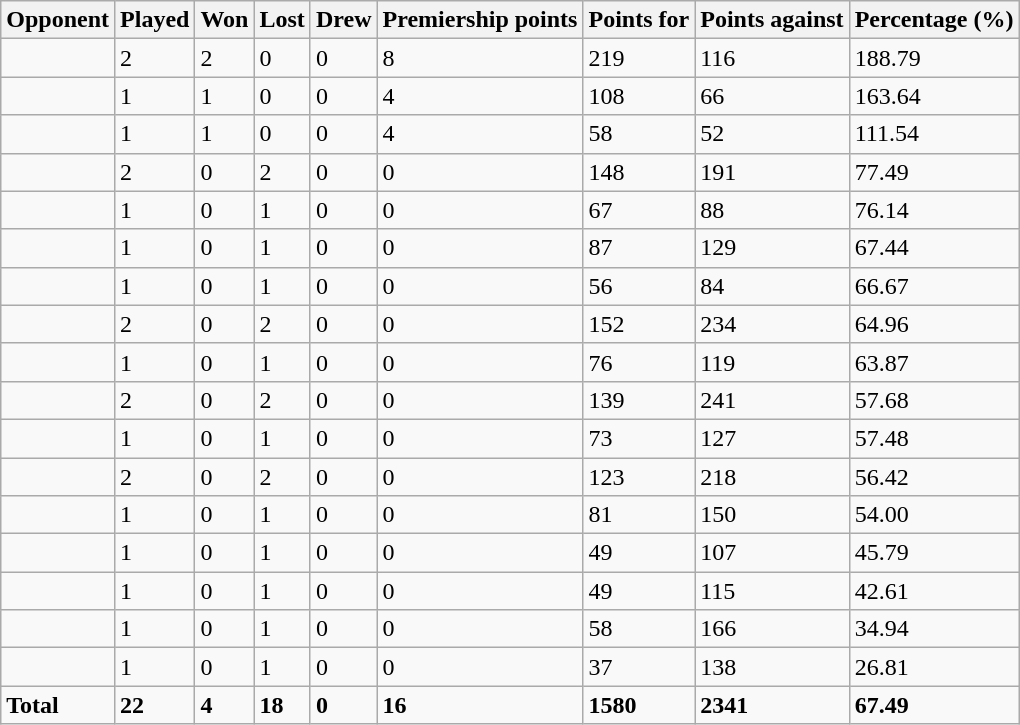<table class="wikitable">
<tr>
<th>Opponent</th>
<th>Played</th>
<th>Won</th>
<th>Lost</th>
<th>Drew</th>
<th>Premiership points</th>
<th>Points for</th>
<th>Points against</th>
<th>Percentage (%)</th>
</tr>
<tr>
<td></td>
<td>2</td>
<td>2</td>
<td>0</td>
<td>0</td>
<td>8</td>
<td>219</td>
<td>116</td>
<td>188.79</td>
</tr>
<tr>
<td></td>
<td>1</td>
<td>1</td>
<td>0</td>
<td>0</td>
<td>4</td>
<td>108</td>
<td>66</td>
<td>163.64</td>
</tr>
<tr>
<td></td>
<td>1</td>
<td>1</td>
<td>0</td>
<td>0</td>
<td>4</td>
<td>58</td>
<td>52</td>
<td>111.54</td>
</tr>
<tr>
<td></td>
<td>2</td>
<td>0</td>
<td>2</td>
<td>0</td>
<td>0</td>
<td>148</td>
<td>191</td>
<td>77.49</td>
</tr>
<tr>
<td></td>
<td>1</td>
<td>0</td>
<td>1</td>
<td>0</td>
<td>0</td>
<td>67</td>
<td>88</td>
<td>76.14</td>
</tr>
<tr>
<td></td>
<td>1</td>
<td>0</td>
<td>1</td>
<td>0</td>
<td>0</td>
<td>87</td>
<td>129</td>
<td>67.44</td>
</tr>
<tr>
<td></td>
<td>1</td>
<td>0</td>
<td>1</td>
<td>0</td>
<td>0</td>
<td>56</td>
<td>84</td>
<td>66.67</td>
</tr>
<tr>
<td></td>
<td>2</td>
<td>0</td>
<td>2</td>
<td>0</td>
<td>0</td>
<td>152</td>
<td>234</td>
<td>64.96</td>
</tr>
<tr>
<td></td>
<td>1</td>
<td>0</td>
<td>1</td>
<td>0</td>
<td>0</td>
<td>76</td>
<td>119</td>
<td>63.87</td>
</tr>
<tr>
<td></td>
<td>2</td>
<td>0</td>
<td>2</td>
<td>0</td>
<td>0</td>
<td>139</td>
<td>241</td>
<td>57.68</td>
</tr>
<tr>
<td></td>
<td>1</td>
<td>0</td>
<td>1</td>
<td>0</td>
<td>0</td>
<td>73</td>
<td>127</td>
<td>57.48</td>
</tr>
<tr>
<td></td>
<td>2</td>
<td>0</td>
<td>2</td>
<td>0</td>
<td>0</td>
<td>123</td>
<td>218</td>
<td>56.42</td>
</tr>
<tr>
<td></td>
<td>1</td>
<td>0</td>
<td>1</td>
<td>0</td>
<td>0</td>
<td>81</td>
<td>150</td>
<td>54.00</td>
</tr>
<tr>
<td></td>
<td>1</td>
<td>0</td>
<td>1</td>
<td>0</td>
<td>0</td>
<td>49</td>
<td>107</td>
<td>45.79</td>
</tr>
<tr>
<td></td>
<td>1</td>
<td>0</td>
<td>1</td>
<td>0</td>
<td>0</td>
<td>49</td>
<td>115</td>
<td>42.61</td>
</tr>
<tr>
<td></td>
<td>1</td>
<td>0</td>
<td>1</td>
<td>0</td>
<td>0</td>
<td>58</td>
<td>166</td>
<td>34.94</td>
</tr>
<tr>
<td></td>
<td>1</td>
<td>0</td>
<td>1</td>
<td>0</td>
<td>0</td>
<td>37</td>
<td>138</td>
<td>26.81</td>
</tr>
<tr>
<td><strong>Total</strong></td>
<td><strong>22</strong></td>
<td><strong>4</strong></td>
<td><strong>18</strong></td>
<td><strong>0</strong></td>
<td><strong>16</strong></td>
<td><strong>1580</strong></td>
<td><strong>2341</strong></td>
<td><strong>67.49</strong></td>
</tr>
</table>
